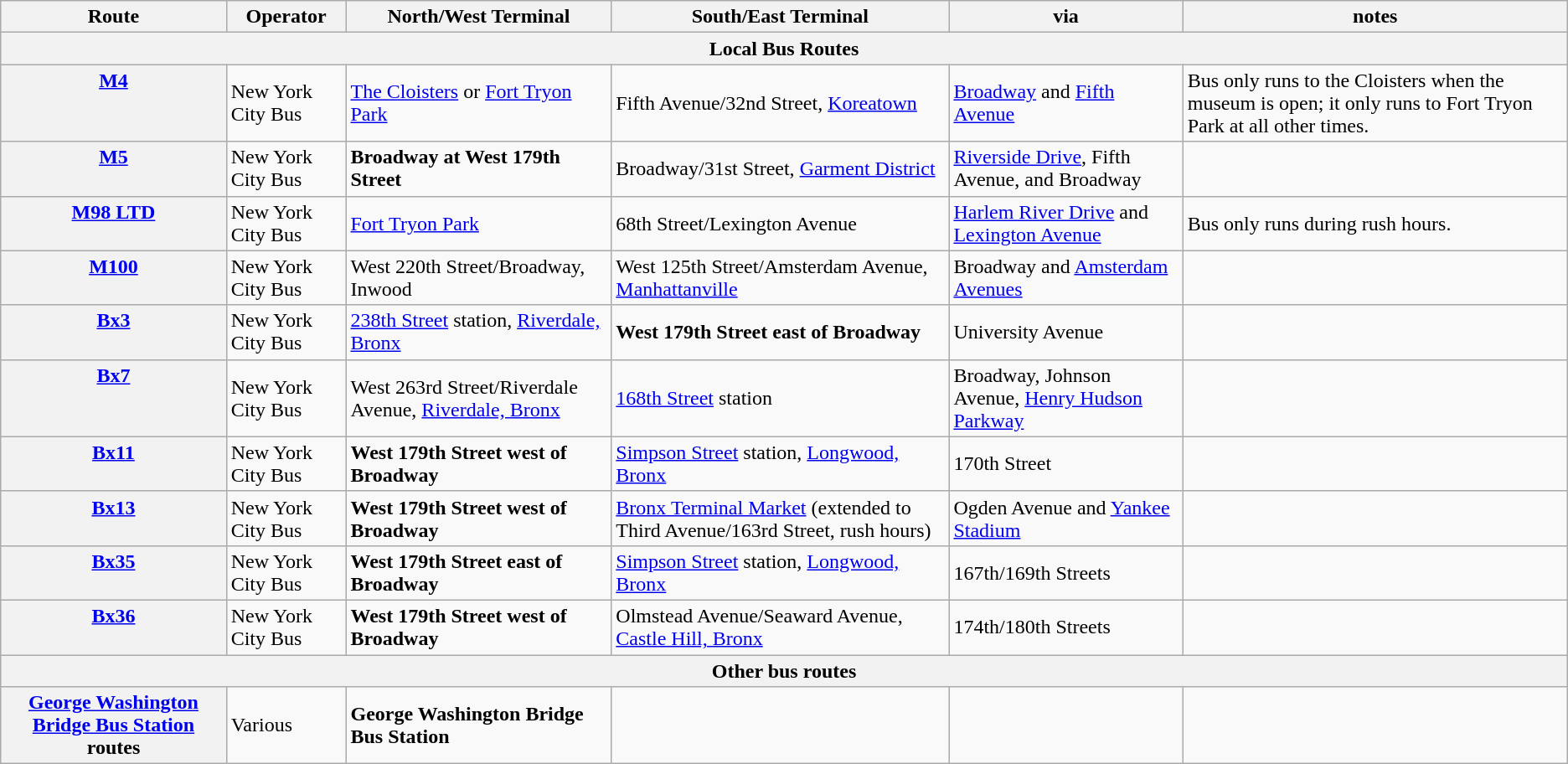<table class=wikitable>
<tr>
<th>Route</th>
<th>Operator</th>
<th>North/West Terminal</th>
<th>South/East Terminal</th>
<th>via</th>
<th>notes</th>
</tr>
<tr>
<th colspan=6>Local Bus Routes</th>
</tr>
<tr>
<th valign=top><a href='#'>M4</a></th>
<td>New York City Bus</td>
<td><a href='#'>The Cloisters</a> or <a href='#'>Fort Tryon Park</a></td>
<td>Fifth Avenue/32nd Street, <a href='#'>Koreatown</a></td>
<td><a href='#'>Broadway</a> and <a href='#'>Fifth Avenue</a></td>
<td>Bus only runs to the Cloisters when the museum is open; it only runs to Fort Tryon Park at all other times.</td>
</tr>
<tr>
<th valign=top><a href='#'>M5</a></th>
<td>New York City Bus</td>
<td><strong>Broadway at West 179th Street</strong></td>
<td>Broadway/31st Street, <a href='#'>Garment District</a></td>
<td><a href='#'>Riverside Drive</a>, Fifth Avenue, and Broadway</td>
<td></td>
</tr>
<tr>
<th valign=top><a href='#'>M98 LTD</a></th>
<td>New York City Bus</td>
<td><a href='#'>Fort Tryon Park</a></td>
<td>68th Street/Lexington Avenue</td>
<td><a href='#'>Harlem River Drive</a> and <a href='#'>Lexington Avenue</a></td>
<td>Bus only runs during rush hours.</td>
</tr>
<tr>
<th valign=top><a href='#'>M100</a></th>
<td>New York City Bus</td>
<td>West 220th Street/Broadway, Inwood</td>
<td>West 125th Street/Amsterdam Avenue, <a href='#'>Manhattanville</a></td>
<td>Broadway and <a href='#'>Amsterdam Avenues</a></td>
<td></td>
</tr>
<tr>
<th valign=top><a href='#'>Bx3</a></th>
<td>New York City Bus</td>
<td><a href='#'>238th Street</a> station, <a href='#'>Riverdale, Bronx</a></td>
<td><strong>West 179th Street east of Broadway</strong></td>
<td>University Avenue</td>
<td></td>
</tr>
<tr>
<th valign=top><a href='#'>Bx7</a></th>
<td>New York City Bus</td>
<td>West 263rd Street/Riverdale Avenue, <a href='#'>Riverdale, Bronx</a></td>
<td><a href='#'>168th Street</a> station</td>
<td>Broadway, Johnson Avenue, <a href='#'>Henry Hudson Parkway</a></td>
<td></td>
</tr>
<tr>
<th valign=top><a href='#'>Bx11</a></th>
<td>New York City Bus</td>
<td><strong>West 179th Street west of Broadway</strong></td>
<td><a href='#'>Simpson Street</a> station, <a href='#'>Longwood, Bronx</a></td>
<td>170th Street</td>
<td></td>
</tr>
<tr>
<th valign=top><a href='#'>Bx13</a></th>
<td>New York City Bus</td>
<td><strong>West 179th Street west of Broadway</strong></td>
<td><a href='#'>Bronx Terminal Market</a> (extended to Third Avenue/163rd Street, rush hours)</td>
<td>Ogden Avenue and <a href='#'>Yankee Stadium</a></td>
<td></td>
</tr>
<tr>
<th valign=top><a href='#'>Bx35</a></th>
<td>New York City Bus</td>
<td><strong>West 179th Street east of Broadway</strong></td>
<td><a href='#'>Simpson Street</a> station, <a href='#'>Longwood, Bronx</a></td>
<td>167th/169th Streets</td>
<td></td>
</tr>
<tr>
<th valign=top><a href='#'>Bx36</a></th>
<td>New York City Bus</td>
<td><strong>West 179th Street west of Broadway</strong></td>
<td>Olmstead Avenue/Seaward Avenue, <a href='#'>Castle Hill, Bronx</a></td>
<td>174th/180th Streets</td>
<td></td>
</tr>
<tr>
<th colspan=6>Other bus routes</th>
</tr>
<tr>
<th valign=top><a href='#'>George Washington Bridge Bus Station</a> routes</th>
<td>Various</td>
<td><strong>George Washington Bridge Bus Station</strong></td>
<td></td>
<td></td>
<td></td>
</tr>
</table>
